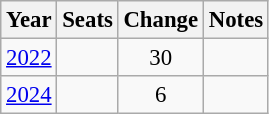<table class="wikitable" style="font-size:95%;text-align:center;">
<tr>
<th>Year</th>
<th>Seats</th>
<th>Change</th>
<th>Notes</th>
</tr>
<tr>
<td><a href='#'>2022</a></td>
<td></td>
<td> 30</td>
<td></td>
</tr>
<tr>
<td><a href='#'>2024</a></td>
<td></td>
<td> 6</td>
<td></td>
</tr>
</table>
